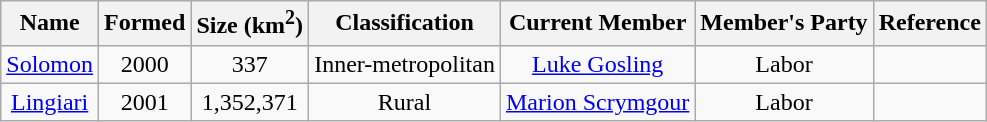<table class="wikitable sortable" style="text-align:center">
<tr>
<th>Name</th>
<th>Formed</th>
<th>Size (km<sup>2</sup>)</th>
<th>Classification</th>
<th>Current Member</th>
<th>Member's Party</th>
<th>Reference</th>
</tr>
<tr>
<td><a href='#'>Solomon</a></td>
<td>2000</td>
<td>337</td>
<td>Inner-metropolitan</td>
<td><a href='#'>Luke Gosling</a></td>
<td>Labor</td>
<td></td>
</tr>
<tr>
<td><a href='#'>Lingiari</a></td>
<td>2001</td>
<td>1,352,371</td>
<td>Rural</td>
<td><a href='#'>Marion Scrymgour</a></td>
<td>Labor</td>
<td></td>
</tr>
</table>
